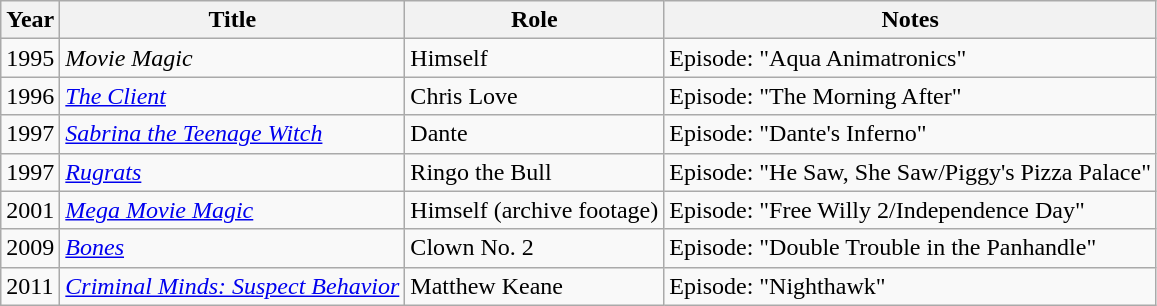<table class="wikitable">
<tr>
<th>Year</th>
<th>Title</th>
<th>Role</th>
<th>Notes</th>
</tr>
<tr>
<td>1995</td>
<td><em>Movie Magic</em></td>
<td>Himself</td>
<td>Episode: "Aqua Animatronics"</td>
</tr>
<tr>
<td>1996</td>
<td><em><a href='#'>The Client</a></em></td>
<td>Chris Love</td>
<td>Episode: "The Morning After"</td>
</tr>
<tr>
<td>1997</td>
<td><em><a href='#'>Sabrina the Teenage Witch</a></em></td>
<td>Dante</td>
<td>Episode: "Dante's Inferno"</td>
</tr>
<tr>
<td>1997</td>
<td><em><a href='#'>Rugrats</a></em></td>
<td>Ringo the Bull</td>
<td>Episode: "He Saw, She Saw/Piggy's Pizza Palace"</td>
</tr>
<tr>
<td>2001</td>
<td><em><a href='#'>Mega Movie Magic</a></em></td>
<td>Himself (archive footage)</td>
<td>Episode: "Free Willy 2/Independence Day"</td>
</tr>
<tr>
<td>2009</td>
<td><em><a href='#'>Bones</a></em></td>
<td>Clown No. 2</td>
<td>Episode: "Double Trouble in the Panhandle"</td>
</tr>
<tr>
<td>2011</td>
<td><em><a href='#'>Criminal Minds: Suspect Behavior</a></em></td>
<td>Matthew Keane</td>
<td>Episode: "Nighthawk"</td>
</tr>
</table>
